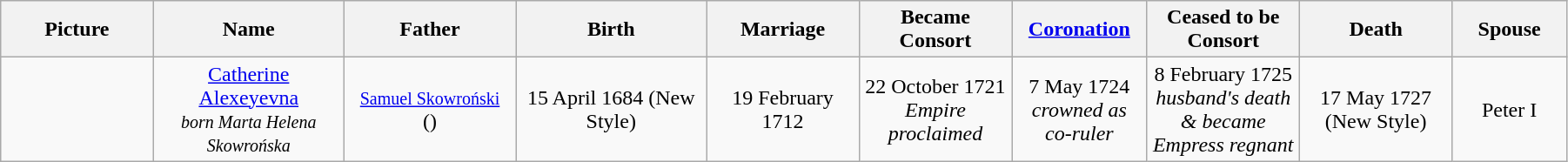<table width=95% class="wikitable">
<tr>
<th width = "8%">Picture</th>
<th width = "10%">Name</th>
<th width = "9%">Father</th>
<th width = "10%">Birth</th>
<th width = "8%">Marriage</th>
<th width = "8%">Became Consort</th>
<th width = "7%"><a href='#'>Coronation</a></th>
<th width = "8%">Ceased to be Consort</th>
<th width = "8%">Death</th>
<th width = "6%">Spouse</th>
</tr>
<tr>
<td align="center"></td>
<td align="center"><a href='#'>Catherine Alexeyevna</a><br><small><em>born Marta Helena Skowrońska</em></small></td>
<td align="center"><small><a href='#'>Samuel Skowroński</a></small><br>()</td>
<td align="center">15 April 1684 (New Style)</td>
<td align="center">19 February 1712</td>
<td align="center">22 October 1721<br><em>Empire proclaimed</em></td>
<td align="center">7 May 1724<br><em>crowned as co-ruler</em></td>
<td align="center">8 February 1725<br><em>husband's death & became Empress regnant</em></td>
<td align="center">17 May 1727 (New Style)</td>
<td align="center">Peter I</td>
</tr>
</table>
